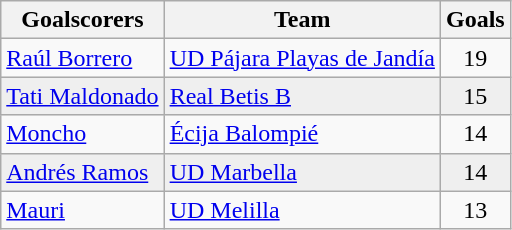<table class="wikitable sortable">
<tr>
<th>Goalscorers</th>
<th>Team</th>
<th>Goals</th>
</tr>
<tr>
<td> <a href='#'>Raúl Borrero</a></td>
<td><a href='#'>UD Pájara Playas de Jandía</a></td>
<td align=center>19</td>
</tr>
<tr style="background:#efefef;">
<td> <a href='#'>Tati Maldonado</a></td>
<td><a href='#'>Real Betis B</a></td>
<td align=center>15</td>
</tr>
<tr>
<td> <a href='#'>Moncho</a></td>
<td><a href='#'>Écija Balompié</a></td>
<td align=center>14</td>
</tr>
<tr style="background:#efefef;">
<td> <a href='#'>Andrés Ramos</a></td>
<td><a href='#'>UD Marbella</a></td>
<td align=center>14</td>
</tr>
<tr>
<td> <a href='#'>Mauri</a></td>
<td><a href='#'>UD Melilla</a></td>
<td align=center>13</td>
</tr>
</table>
